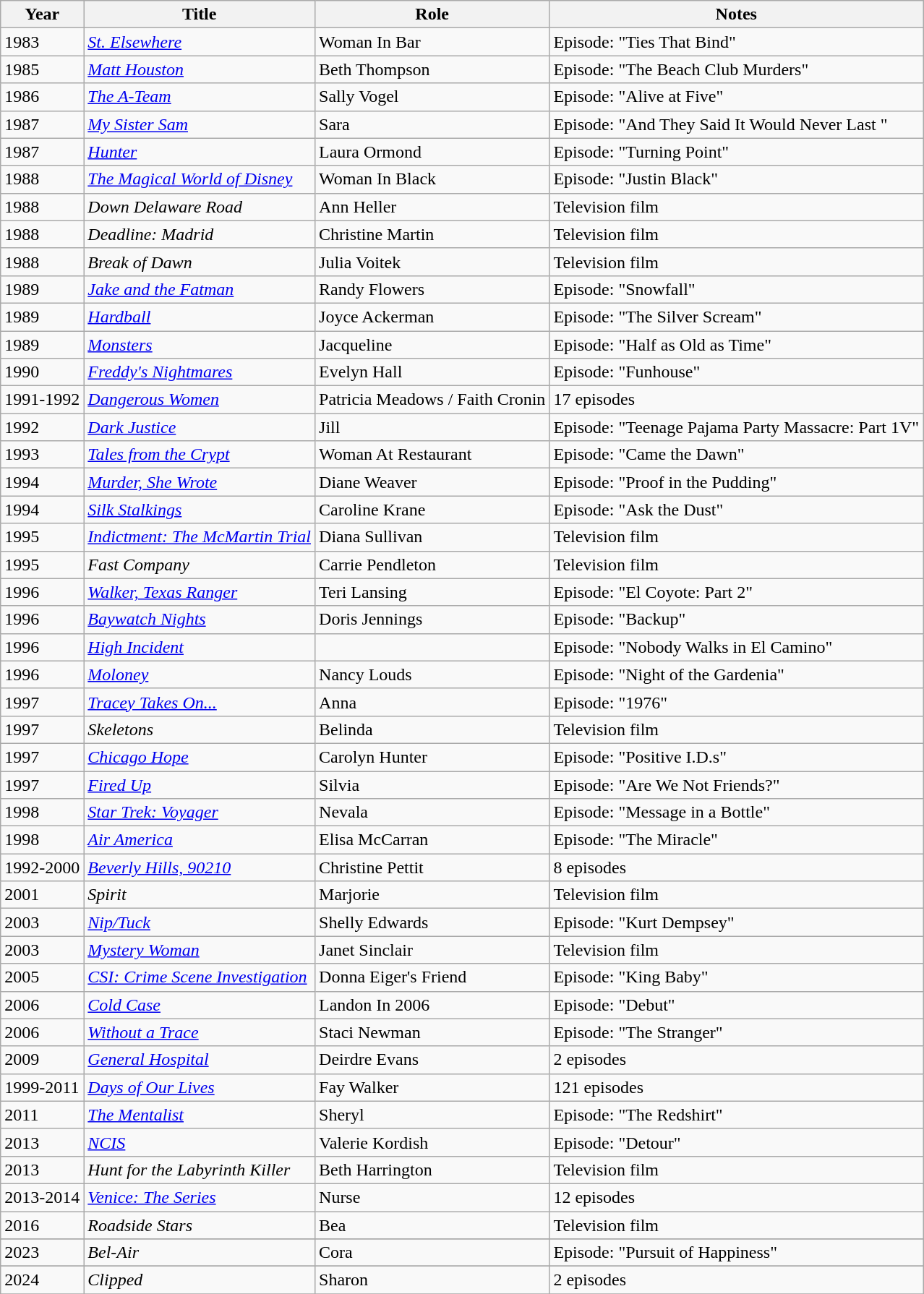<table class="wikitable sortable">
<tr>
<th>Year</th>
<th>Title</th>
<th>Role</th>
<th class="unsortable">Notes</th>
</tr>
<tr>
<td>1983</td>
<td><em><a href='#'>St. Elsewhere</a></em></td>
<td>Woman In Bar</td>
<td>Episode: "Ties That Bind"</td>
</tr>
<tr>
<td>1985</td>
<td><em><a href='#'>Matt Houston</a></em></td>
<td>Beth Thompson</td>
<td>Episode: "The Beach Club Murders"</td>
</tr>
<tr>
<td>1986</td>
<td><em><a href='#'>The A-Team</a></em></td>
<td>Sally Vogel</td>
<td>Episode: "Alive at Five"</td>
</tr>
<tr>
<td>1987</td>
<td><em><a href='#'>My Sister Sam</a></em></td>
<td>Sara</td>
<td>Episode: "And They Said It Would Never Last "</td>
</tr>
<tr>
<td>1987</td>
<td><em><a href='#'>Hunter</a></em></td>
<td>Laura Ormond</td>
<td>Episode: "Turning Point"</td>
</tr>
<tr>
<td>1988</td>
<td><em><a href='#'>The Magical World of Disney</a></em></td>
<td>Woman In Black</td>
<td>Episode: "Justin Black"</td>
</tr>
<tr>
<td>1988</td>
<td><em>Down Delaware Road</em></td>
<td>Ann Heller</td>
<td>Television film</td>
</tr>
<tr>
<td>1988</td>
<td><em>Deadline: Madrid</em></td>
<td>Christine Martin</td>
<td>Television film</td>
</tr>
<tr>
<td>1988</td>
<td><em>Break of Dawn</em></td>
<td>Julia Voitek</td>
<td>Television film</td>
</tr>
<tr>
<td>1989</td>
<td><em><a href='#'>Jake and the Fatman</a></em></td>
<td>Randy Flowers</td>
<td>Episode: "Snowfall"</td>
</tr>
<tr>
<td>1989</td>
<td><em><a href='#'>Hardball</a></em></td>
<td>Joyce Ackerman</td>
<td>Episode: "The Silver Scream"</td>
</tr>
<tr>
<td>1989</td>
<td><em><a href='#'>Monsters</a></em></td>
<td>Jacqueline</td>
<td>Episode: "Half as Old as Time"</td>
</tr>
<tr>
<td>1990</td>
<td><em><a href='#'>Freddy's Nightmares</a></em></td>
<td>Evelyn Hall</td>
<td>Episode: "Funhouse"</td>
</tr>
<tr>
<td>1991-1992</td>
<td><em><a href='#'>Dangerous Women</a></em></td>
<td>Patricia Meadows / Faith Cronin</td>
<td>17 episodes</td>
</tr>
<tr>
<td>1992</td>
<td><em><a href='#'>Dark Justice</a></em></td>
<td>Jill</td>
<td>Episode: "Teenage Pajama Party Massacre: Part 1V"</td>
</tr>
<tr>
<td>1993</td>
<td><em><a href='#'>Tales from the Crypt</a></em></td>
<td>Woman At Restaurant</td>
<td>Episode: "Came the Dawn"</td>
</tr>
<tr>
<td>1994</td>
<td><em><a href='#'>Murder, She Wrote</a></em></td>
<td>Diane Weaver</td>
<td>Episode: "Proof in the Pudding"</td>
</tr>
<tr>
<td>1994</td>
<td><em><a href='#'>Silk Stalkings</a></em></td>
<td>Caroline Krane</td>
<td>Episode: "Ask the Dust"</td>
</tr>
<tr>
<td>1995</td>
<td><em><a href='#'>Indictment: The McMartin Trial</a></em></td>
<td>Diana Sullivan</td>
<td>Television film</td>
</tr>
<tr>
<td>1995</td>
<td><em>Fast Company</em></td>
<td>Carrie Pendleton</td>
<td>Television film</td>
</tr>
<tr>
<td>1996</td>
<td><em><a href='#'>Walker, Texas Ranger</a></em></td>
<td>Teri Lansing</td>
<td>Episode: "El Coyote: Part 2"</td>
</tr>
<tr>
<td>1996</td>
<td><em><a href='#'>Baywatch Nights</a></em></td>
<td>Doris Jennings</td>
<td>Episode: "Backup"</td>
</tr>
<tr>
<td>1996</td>
<td><em><a href='#'>High Incident</a></em></td>
<td></td>
<td>Episode: "Nobody Walks in El Camino"</td>
</tr>
<tr>
<td>1996</td>
<td><em><a href='#'>Moloney</a></em></td>
<td>Nancy Louds</td>
<td>Episode: "Night of the Gardenia"</td>
</tr>
<tr>
<td>1997</td>
<td><em><a href='#'>Tracey Takes On...</a></em></td>
<td>Anna</td>
<td>Episode: "1976"</td>
</tr>
<tr>
<td>1997</td>
<td><em>Skeletons</em></td>
<td>Belinda</td>
<td>Television film</td>
</tr>
<tr>
<td>1997</td>
<td><em><a href='#'>Chicago Hope</a></em></td>
<td>Carolyn Hunter</td>
<td>Episode: "Positive I.D.s"</td>
</tr>
<tr>
<td>1997</td>
<td><em><a href='#'>Fired Up</a></em></td>
<td>Silvia</td>
<td>Episode: "Are We Not Friends?"</td>
</tr>
<tr>
<td>1998</td>
<td><em><a href='#'>Star Trek: Voyager</a></em></td>
<td>Nevala</td>
<td>Episode: "Message in a Bottle"</td>
</tr>
<tr>
<td>1998</td>
<td><em><a href='#'>Air America</a></em></td>
<td>Elisa McCarran</td>
<td>Episode: "The Miracle"</td>
</tr>
<tr>
<td>1992-2000</td>
<td><em><a href='#'>Beverly Hills, 90210</a></em></td>
<td>Christine Pettit</td>
<td>8 episodes</td>
</tr>
<tr>
<td>2001</td>
<td><em>Spirit</em></td>
<td>Marjorie</td>
<td>Television film</td>
</tr>
<tr>
<td>2003</td>
<td><em><a href='#'>Nip/Tuck</a></em></td>
<td>Shelly Edwards</td>
<td>Episode: "Kurt Dempsey"</td>
</tr>
<tr>
<td>2003</td>
<td><em><a href='#'>Mystery Woman</a></em></td>
<td>Janet Sinclair</td>
<td>Television film</td>
</tr>
<tr>
<td>2005</td>
<td><em><a href='#'>CSI: Crime Scene Investigation</a></em></td>
<td>Donna Eiger's Friend</td>
<td>Episode: "King Baby"</td>
</tr>
<tr>
<td>2006</td>
<td><em><a href='#'>Cold Case</a></em></td>
<td>Landon In 2006</td>
<td>Episode: "Debut"</td>
</tr>
<tr>
<td>2006</td>
<td><em><a href='#'>Without a Trace</a></em></td>
<td>Staci Newman</td>
<td>Episode: "The Stranger"</td>
</tr>
<tr>
<td>2009</td>
<td><em><a href='#'>General Hospital</a></em></td>
<td>Deirdre Evans</td>
<td>2 episodes</td>
</tr>
<tr>
<td>1999-2011</td>
<td><em><a href='#'>Days of Our Lives</a></em></td>
<td>Fay Walker</td>
<td>121 episodes</td>
</tr>
<tr>
<td>2011</td>
<td><em><a href='#'>The Mentalist</a></em></td>
<td>Sheryl</td>
<td>Episode: "The Redshirt"</td>
</tr>
<tr>
<td>2013</td>
<td><em><a href='#'>NCIS</a></em></td>
<td>Valerie Kordish</td>
<td>Episode: "Detour"</td>
</tr>
<tr>
<td>2013</td>
<td><em>Hunt for the Labyrinth Killer</em></td>
<td>Beth Harrington</td>
<td>Television film</td>
</tr>
<tr>
<td>2013-2014</td>
<td><em><a href='#'>Venice: The Series</a></em></td>
<td>Nurse</td>
<td>12 episodes</td>
</tr>
<tr>
<td>2016</td>
<td><em>Roadside Stars</em></td>
<td>Bea</td>
<td>Television film</td>
</tr>
<tr>
</tr>
<tr>
<td>2023</td>
<td><em>Bel-Air</em></td>
<td>Cora</td>
<td>Episode: "Pursuit of Happiness"</td>
</tr>
<tr>
</tr>
<tr>
<td>2024</td>
<td><em>Clipped</em></td>
<td>Sharon</td>
<td>2 episodes</td>
</tr>
<tr>
</tr>
</table>
